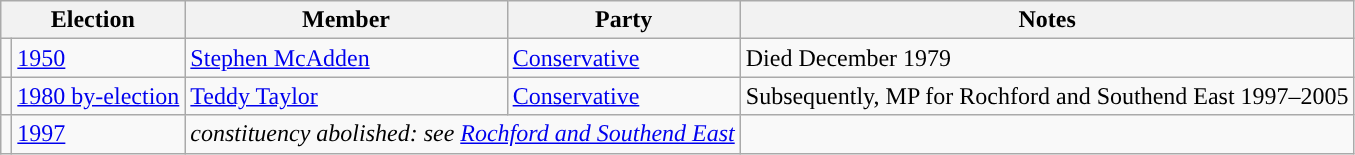<table class="wikitable">
<tr>
<th colspan="2">Election</th>
<th>Member</th>
<th>Party</th>
<th>Notes</th>
</tr>
<tr>
<td style="color:inherit;background-color: "></td>
<td><a href='#'>1950</a></td>
<td><a href='#'>Stephen McAdden</a></td>
<td><a href='#'>Conservative</a></td>
<td>Died December 1979</td>
</tr>
<tr>
<td style="color:inherit;background-color: "></td>
<td><a href='#'>1980 by-election</a></td>
<td><a href='#'>Teddy Taylor</a></td>
<td><a href='#'>Conservative</a></td>
<td>Subsequently, MP for Rochford and Southend East 1997–2005</td>
</tr>
<tr>
<td></td>
<td><a href='#'>1997</a></td>
<td colspan="2"><em>constituency abolished: see <a href='#'>Rochford and Southend East</a></em></td>
</tr>
</table>
